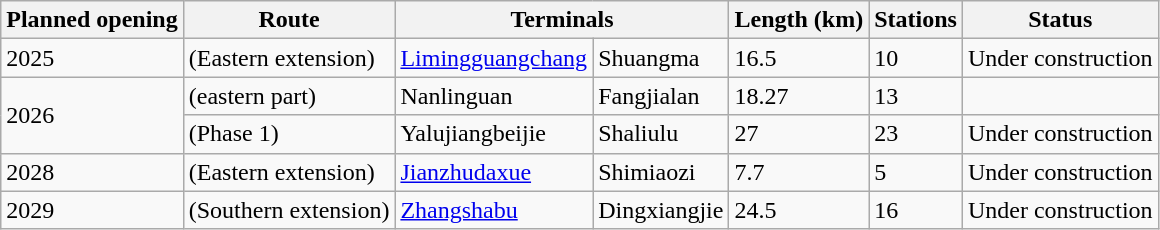<table class="wikitable">
<tr>
<th>Planned opening</th>
<th>Route</th>
<th colspan=2>Terminals</th>
<th>Length (km)</th>
<th>Stations</th>
<th>Status</th>
</tr>
<tr>
<td>2025</td>
<td> (Eastern extension)</td>
<td><a href='#'>Limingguangchang</a></td>
<td>Shuangma</td>
<td>16.5</td>
<td>10</td>
<td>Under construction</td>
</tr>
<tr>
<td rowspan=2>2026</td>
<td> (eastern part)</td>
<td>Nanlinguan</td>
<td>Fangjialan</td>
<td>18.27</td>
<td>13</td>
</tr>
<tr>
<td> (Phase 1)</td>
<td>Yalujiangbeijie</td>
<td>Shaliulu</td>
<td>27</td>
<td>23</td>
<td>Under construction</td>
</tr>
<tr>
<td>2028</td>
<td> (Eastern extension)</td>
<td><a href='#'>Jianzhudaxue</a></td>
<td>Shimiaozi</td>
<td>7.7</td>
<td>5</td>
<td>Under construction</td>
</tr>
<tr>
<td>2029</td>
<td> (Southern extension)</td>
<td><a href='#'>Zhangshabu</a></td>
<td>Dingxiangjie</td>
<td>24.5</td>
<td>16</td>
<td>Under construction</td>
</tr>
</table>
